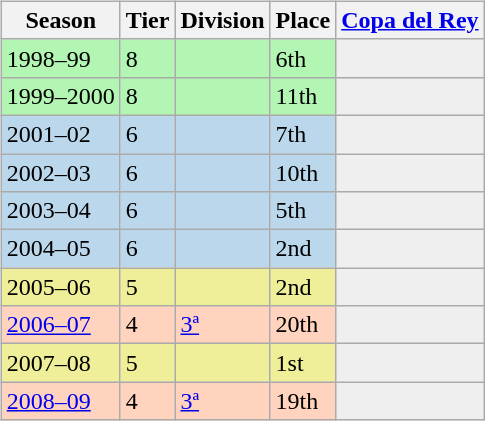<table>
<tr>
<td valign="top" width=0%><br><table class="wikitable">
<tr style="background:#f0f6fa;">
<th>Season</th>
<th>Tier</th>
<th>Division</th>
<th>Place</th>
<th><a href='#'>Copa del Rey</a></th>
</tr>
<tr>
<td style="background:#B3F5B3;">1998–99</td>
<td style="background:#B3F5B3;">8</td>
<td style="background:#B3F5B3;"></td>
<td style="background:#B3F5B3;">6th</td>
<th style="background:#efefef;"></th>
</tr>
<tr>
<td style="background:#B3F5B3;">1999–2000</td>
<td style="background:#B3F5B3;">8</td>
<td style="background:#B3F5B3;"></td>
<td style="background:#B3F5B3;">11th</td>
<th style="background:#efefef;"></th>
</tr>
<tr>
<td style="background:#BBD7EC;">2001–02</td>
<td style="background:#BBD7EC;">6</td>
<td style="background:#BBD7EC;"></td>
<td style="background:#BBD7EC;">7th</td>
<td style="background:#efefef;"></td>
</tr>
<tr>
<td style="background:#BBD7EC;">2002–03</td>
<td style="background:#BBD7EC;">6</td>
<td style="background:#BBD7EC;"></td>
<td style="background:#BBD7EC;">10th</td>
<td style="background:#efefef;"></td>
</tr>
<tr>
<td style="background:#BBD7EC;">2003–04</td>
<td style="background:#BBD7EC;">6</td>
<td style="background:#BBD7EC;"></td>
<td style="background:#BBD7EC;">5th</td>
<td style="background:#efefef;"></td>
</tr>
<tr>
<td style="background:#BBD7EC;">2004–05</td>
<td style="background:#BBD7EC;">6</td>
<td style="background:#BBD7EC;"></td>
<td style="background:#BBD7EC;">2nd</td>
<td style="background:#efefef;"></td>
</tr>
<tr>
<td style="background:#EFEF99;">2005–06</td>
<td style="background:#EFEF99;">5</td>
<td style="background:#EFEF99;"></td>
<td style="background:#EFEF99;">2nd</td>
<th style="background:#efefef;"></th>
</tr>
<tr>
<td style="background:#FFD3BD;"><a href='#'>2006–07</a></td>
<td style="background:#FFD3BD;">4</td>
<td style="background:#FFD3BD;"><a href='#'>3ª</a></td>
<td style="background:#FFD3BD;">20th</td>
<td style="background:#efefef;"></td>
</tr>
<tr>
<td style="background:#EFEF99;">2007–08</td>
<td style="background:#EFEF99;">5</td>
<td style="background:#EFEF99;"></td>
<td style="background:#EFEF99;">1st</td>
<th style="background:#efefef;"></th>
</tr>
<tr>
<td style="background:#FFD3BD;"><a href='#'>2008–09</a></td>
<td style="background:#FFD3BD;">4</td>
<td style="background:#FFD3BD;"><a href='#'>3ª</a></td>
<td style="background:#FFD3BD;">19th</td>
<td style="background:#efefef;"></td>
</tr>
</table>
</td>
</tr>
</table>
